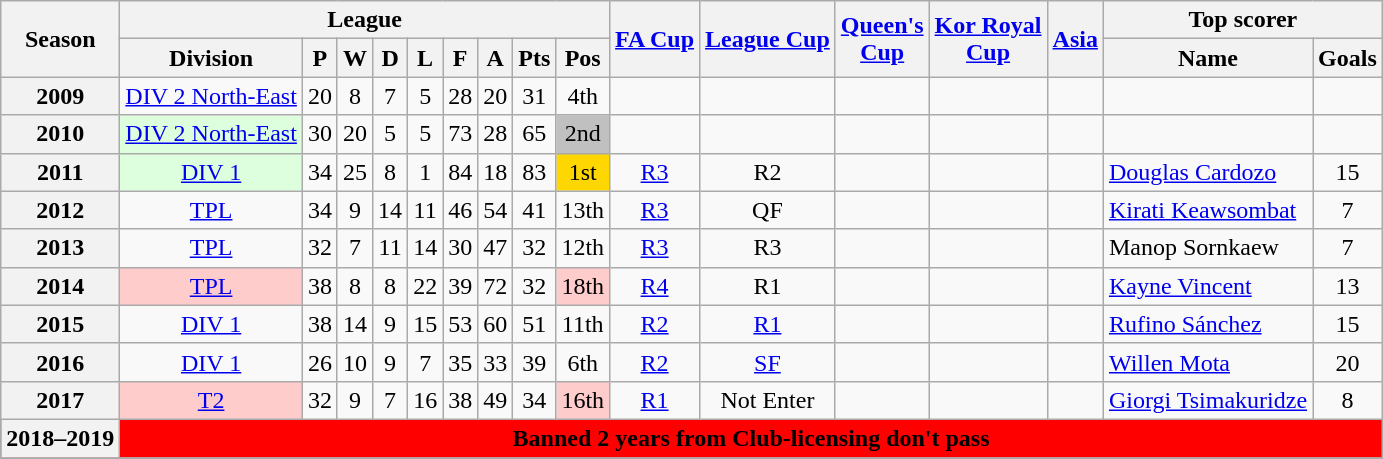<table class="wikitable" style="text-align: center">
<tr>
<th rowspan=2>Season</th>
<th colspan=9>League</th>
<th rowspan=2><a href='#'>FA Cup</a></th>
<th rowspan=2><a href='#'>League Cup</a></th>
<th rowspan=2><a href='#'>Queen's<br>Cup</a></th>
<th rowspan=2><a href='#'>Kor Royal<br>Cup</a></th>
<th rowspan=2><a href='#'>Asia</a></th>
<th colspan=2>Top scorer</th>
</tr>
<tr>
<th>Division</th>
<th>P</th>
<th>W</th>
<th>D</th>
<th>L</th>
<th>F</th>
<th>A</th>
<th>Pts</th>
<th>Pos</th>
<th>Name</th>
<th>Goals</th>
</tr>
<tr>
<th>2009</th>
<td><a href='#'>DIV 2 North-East</a></td>
<td>20</td>
<td>8</td>
<td>7</td>
<td>5</td>
<td>28</td>
<td>20</td>
<td>31</td>
<td>4th</td>
<td></td>
<td></td>
<td></td>
<td></td>
<td></td>
<td></td>
<td></td>
</tr>
<tr>
<th>2010</th>
<td bgcolor="#DDFFDD"><a href='#'>DIV 2 North-East</a></td>
<td>30</td>
<td>20</td>
<td>5</td>
<td>5</td>
<td>73</td>
<td>28</td>
<td>65</td>
<td bgcolor=silver>2nd</td>
<td></td>
<td></td>
<td></td>
<td></td>
<td></td>
<td></td>
<td></td>
</tr>
<tr>
<th>2011</th>
<td bgcolor="#DDFFDD"><a href='#'>DIV 1</a></td>
<td>34</td>
<td>25</td>
<td>8</td>
<td>1</td>
<td>84</td>
<td>18</td>
<td>83</td>
<td bgcolor=Gold>1st</td>
<td><a href='#'>R3</a></td>
<td>R2</td>
<td></td>
<td></td>
<td></td>
<td align="left"> <a href='#'>Douglas Cardozo</a></td>
<td>15</td>
</tr>
<tr>
<th>2012</th>
<td><a href='#'>TPL</a></td>
<td>34</td>
<td>9</td>
<td>14</td>
<td>11</td>
<td>46</td>
<td>54</td>
<td>41</td>
<td>13th</td>
<td><a href='#'>R3</a></td>
<td>QF</td>
<td></td>
<td></td>
<td></td>
<td align="left"> <a href='#'>Kirati Keawsombat</a></td>
<td>7</td>
</tr>
<tr>
<th>2013</th>
<td><a href='#'>TPL</a></td>
<td>32</td>
<td>7</td>
<td>11</td>
<td>14</td>
<td>30</td>
<td>47</td>
<td>32</td>
<td>12th</td>
<td><a href='#'>R3</a></td>
<td>R3</td>
<td></td>
<td></td>
<td></td>
<td align="left"> Manop Sornkaew</td>
<td>7</td>
</tr>
<tr>
<th>2014</th>
<td bgcolor="#FFCCCC"><a href='#'>TPL</a></td>
<td>38</td>
<td>8</td>
<td>8</td>
<td>22</td>
<td>39</td>
<td>72</td>
<td>32</td>
<td bgcolor="#FFCCCC">18th</td>
<td><a href='#'>R4</a></td>
<td>R1</td>
<td></td>
<td></td>
<td></td>
<td align="left"> <a href='#'>Kayne Vincent</a></td>
<td>13</td>
</tr>
<tr>
<th>2015</th>
<td><a href='#'>DIV 1</a></td>
<td>38</td>
<td>14</td>
<td>9</td>
<td>15</td>
<td>53</td>
<td>60</td>
<td>51</td>
<td>11th</td>
<td><a href='#'>R2</a></td>
<td><a href='#'>R1</a></td>
<td></td>
<td></td>
<td></td>
<td align="left"> <a href='#'>Rufino Sánchez</a></td>
<td>15</td>
</tr>
<tr>
<th>2016</th>
<td><a href='#'>DIV 1</a></td>
<td>26</td>
<td>10</td>
<td>9</td>
<td>7</td>
<td>35</td>
<td>33</td>
<td>39</td>
<td>6th</td>
<td><a href='#'>R2</a></td>
<td><a href='#'>SF</a></td>
<td></td>
<td></td>
<td></td>
<td align="left"> <a href='#'>Willen Mota</a></td>
<td>20</td>
</tr>
<tr>
<th>2017</th>
<td bgcolor="#FFCCCC"><a href='#'>T2</a></td>
<td>32</td>
<td>9</td>
<td>7</td>
<td>16</td>
<td>38</td>
<td>49</td>
<td>34</td>
<td bgcolor="#FFCCCC">16th</td>
<td><a href='#'>R1</a></td>
<td>Not Enter</td>
<td></td>
<td></td>
<td></td>
<td align="left"> <a href='#'>Giorgi Tsimakuridze</a></td>
<td>8</td>
</tr>
<tr bgcolor=red>
<th>2018–2019</th>
<td colspan=16><strong>Banned 2 years from Club-licensing don't pass</strong></td>
</tr>
<tr>
</tr>
</table>
